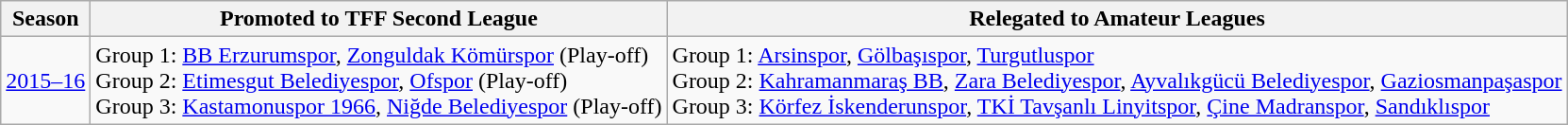<table class="wikitable">
<tr>
<th>Season</th>
<th>Promoted to TFF Second League</th>
<th>Relegated to Amateur Leagues</th>
</tr>
<tr>
<td><a href='#'>2015–16</a></td>
<td>Group 1: <a href='#'>BB Erzurumspor</a>, <a href='#'>Zonguldak Kömürspor</a> (Play-off)<br>Group 2: <a href='#'>Etimesgut Belediyespor</a>, <a href='#'>Ofspor</a> (Play-off)<br>Group 3: <a href='#'>Kastamonuspor 1966</a>, <a href='#'>Niğde Belediyespor</a> (Play-off)</td>
<td>Group 1: <a href='#'>Arsinspor</a>, <a href='#'>Gölbaşıspor</a>, <a href='#'>Turgutluspor</a><br> Group 2: <a href='#'>Kahramanmaraş BB</a>, <a href='#'>Zara Belediyespor</a>, <a href='#'>Ayvalıkgücü Belediyespor</a>, <a href='#'>Gaziosmanpaşaspor</a><br>Group 3: <a href='#'>Körfez İskenderunspor</a>, <a href='#'>TKİ Tavşanlı Linyitspor</a>, <a href='#'>Çine Madranspor</a>, <a href='#'>Sandıklıspor</a></td>
</tr>
</table>
